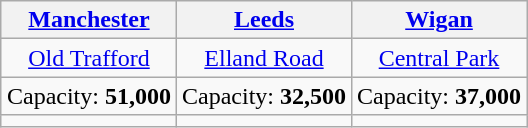<table class="wikitable" style="margin:1em auto; text-align:center">
<tr>
<th><a href='#'>Manchester</a></th>
<th><a href='#'>Leeds</a></th>
<th><a href='#'>Wigan</a></th>
</tr>
<tr>
<td><a href='#'>Old Trafford</a></td>
<td><a href='#'>Elland Road</a></td>
<td><a href='#'>Central Park</a></td>
</tr>
<tr>
<td>Capacity: <strong>51,000</strong></td>
<td>Capacity: <strong>32,500</strong></td>
<td>Capacity: <strong>37,000</strong></td>
</tr>
<tr>
<td></td>
<td></td>
<td></td>
</tr>
</table>
